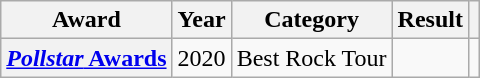<table class="wikitable sortable plainrowheaders">
<tr>
<th scope="col">Award</th>
<th scope="col">Year</th>
<th scope="col">Category</th>
<th scope="col">Result</th>
<th scope="col" class="unsortable"></th>
</tr>
<tr>
<th scope="row"><a href='#'><em>Pollstar</em> Awards</a></th>
<td>2020</td>
<td>Best Rock Tour</td>
<td></td>
<td style="text-align:center;"></td>
</tr>
</table>
